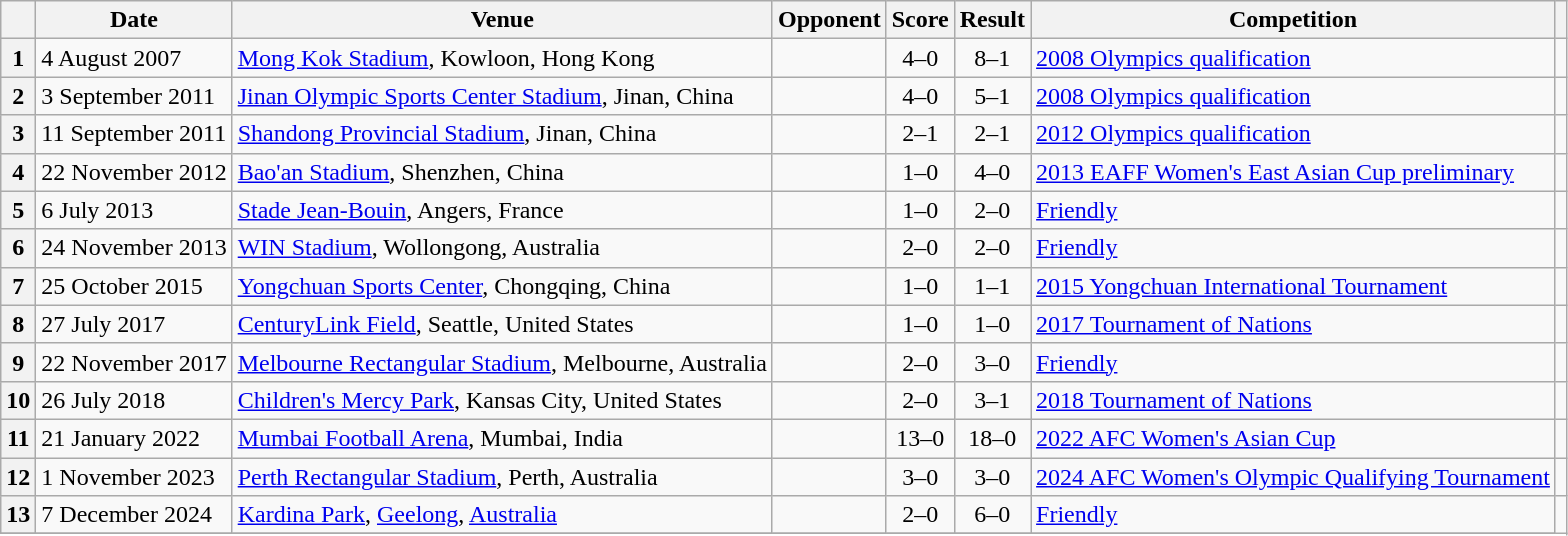<table class="wikitable sortable">
<tr>
<th scope="col"></th>
<th scope="col">Date</th>
<th scope="col">Venue</th>
<th scope="col">Opponent</th>
<th scope="col">Score</th>
<th>Result</th>
<th scope="col">Competition</th>
<th class="unsortable" scope="col"></th>
</tr>
<tr>
<th scope="row">1</th>
<td>4 August 2007</td>
<td><a href='#'>Mong Kok Stadium</a>, Kowloon, Hong Kong</td>
<td></td>
<td align="center">4–0</td>
<td align="center">8–1</td>
<td><a href='#'>2008 Olympics qualification</a></td>
<td></td>
</tr>
<tr>
<th scope="row">2</th>
<td>3 September 2011</td>
<td><a href='#'>Jinan Olympic Sports Center Stadium</a>, Jinan, China</td>
<td></td>
<td align="center">4–0</td>
<td align="center">5–1</td>
<td><a href='#'>2008 Olympics qualification</a></td>
<td></td>
</tr>
<tr>
<th scope="row">3</th>
<td>11 September 2011</td>
<td><a href='#'>Shandong Provincial Stadium</a>, Jinan, China</td>
<td></td>
<td align="center">2–1</td>
<td align="center">2–1</td>
<td><a href='#'>2012 Olympics qualification</a></td>
<td></td>
</tr>
<tr>
<th scope="row">4</th>
<td>22 November 2012</td>
<td><a href='#'>Bao'an Stadium</a>, Shenzhen, China</td>
<td></td>
<td align="center">1–0</td>
<td align="center">4–0</td>
<td><a href='#'>2013 EAFF Women's East Asian Cup preliminary</a></td>
<td></td>
</tr>
<tr>
<th scope="row">5</th>
<td>6 July 2013</td>
<td><a href='#'>Stade Jean-Bouin</a>, Angers, France</td>
<td></td>
<td align="center">1–0</td>
<td align="center">2–0</td>
<td><a href='#'>Friendly</a></td>
<td></td>
</tr>
<tr>
<th scope="row">6</th>
<td>24 November 2013</td>
<td><a href='#'>WIN Stadium</a>, Wollongong, Australia</td>
<td></td>
<td align="center">2–0</td>
<td align="center">2–0</td>
<td><a href='#'>Friendly</a></td>
<td></td>
</tr>
<tr>
<th scope="row">7</th>
<td>25 October 2015</td>
<td><a href='#'>Yongchuan Sports Center</a>, Chongqing, China</td>
<td></td>
<td align="center">1–0</td>
<td align="center">1–1</td>
<td><a href='#'>2015 Yongchuan International Tournament</a></td>
<td></td>
</tr>
<tr>
<th scope="row">8</th>
<td>27 July 2017</td>
<td><a href='#'>CenturyLink Field</a>, Seattle, United States</td>
<td></td>
<td align="center">1–0</td>
<td align="center">1–0</td>
<td><a href='#'>2017 Tournament of Nations</a></td>
<td></td>
</tr>
<tr>
<th scope="row">9</th>
<td>22 November 2017</td>
<td><a href='#'>Melbourne Rectangular Stadium</a>, Melbourne, Australia</td>
<td></td>
<td align="center">2–0</td>
<td align="center">3–0</td>
<td><a href='#'>Friendly</a></td>
<td></td>
</tr>
<tr>
<th scope="row">10</th>
<td>26 July 2018</td>
<td><a href='#'>Children's Mercy Park</a>, Kansas City, United States</td>
<td></td>
<td align="center">2–0</td>
<td align="center">3–1</td>
<td><a href='#'>2018 Tournament of Nations</a></td>
<td></td>
</tr>
<tr>
<th scope="row">11</th>
<td>21 January 2022</td>
<td><a href='#'>Mumbai Football Arena</a>, Mumbai, India</td>
<td></td>
<td align="center">13–0</td>
<td align="center">18–0</td>
<td><a href='#'>2022 AFC Women's Asian Cup</a></td>
<td></td>
</tr>
<tr>
<th scope="row">12</th>
<td>1 November 2023</td>
<td><a href='#'>Perth Rectangular Stadium</a>, Perth, Australia</td>
<td></td>
<td align="center">3–0</td>
<td align="center">3–0</td>
<td><a href='#'>2024 AFC Women's Olympic Qualifying Tournament</a></td>
<td></td>
</tr>
<tr>
<th scope="row">13</th>
<td>7 December 2024</td>
<td><a href='#'>Kardina Park</a>, <a href='#'>Geelong</a>, <a href='#'>Australia</a></td>
<td></td>
<td align=center>2–0</td>
<td align=center>6–0</td>
<td><a href='#'>Friendly</a></td>
</tr>
<tr>
</tr>
</table>
